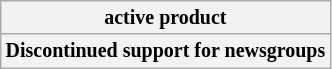<table class="wikitable" style="font-size:smaller; text-align: left;">
<tr>
<th>active product</th>
</tr>
<tr>
<th>Discontinued support for newsgroups</th>
</tr>
</table>
